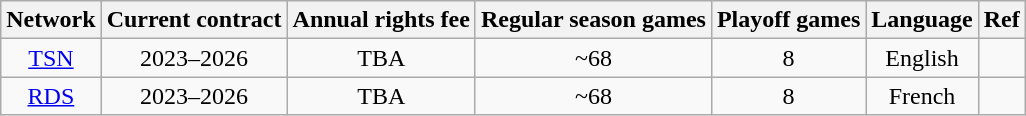<table class="wikitable" style="text-align:center">
<tr>
<th>Network</th>
<th>Current contract</th>
<th>Annual rights fee</th>
<th>Regular season games</th>
<th>Playoff games</th>
<th>Language</th>
<th>Ref</th>
</tr>
<tr>
<td><a href='#'>TSN</a></td>
<td>2023–2026</td>
<td>TBA</td>
<td>~68</td>
<td>8</td>
<td>English</td>
<td></td>
</tr>
<tr>
<td><a href='#'>RDS</a></td>
<td>2023–2026</td>
<td>TBA</td>
<td>~68</td>
<td>8</td>
<td>French</td>
<td></td>
</tr>
</table>
